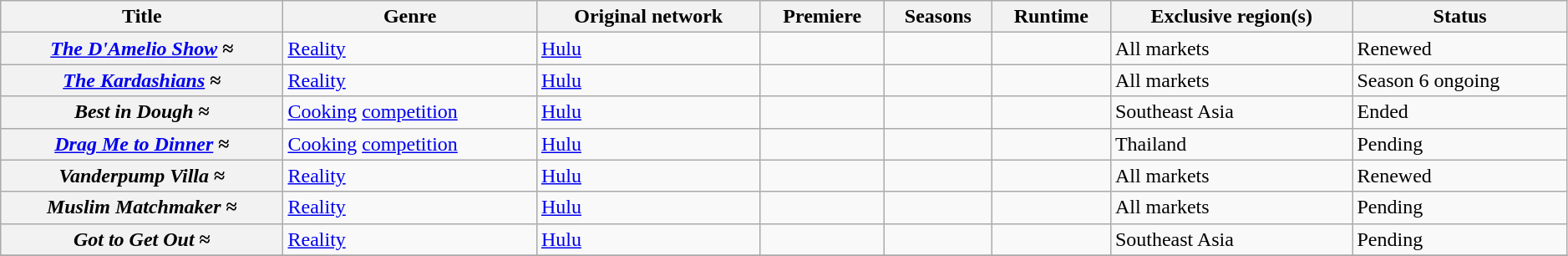<table class="wikitable plainrowheaders sortable" style="width:99%;">
<tr>
<th>Title</th>
<th>Genre</th>
<th>Original network</th>
<th>Premiere</th>
<th>Seasons</th>
<th>Runtime</th>
<th>Exclusive region(s)</th>
<th>Status</th>
</tr>
<tr>
<th scope="row"><em><a href='#'>The D'Amelio Show</a></em> <strong>≈</strong></th>
<td><a href='#'>Reality</a></td>
<td><a href='#'>Hulu</a></td>
<td></td>
<td></td>
<td></td>
<td>All markets</td>
<td>Renewed</td>
</tr>
<tr>
<th scope="row"><em><a href='#'>The Kardashians</a></em> <strong>≈</strong></th>
<td><a href='#'>Reality</a></td>
<td><a href='#'>Hulu</a></td>
<td></td>
<td></td>
<td></td>
<td>All markets</td>
<td>Season 6 ongoing</td>
</tr>
<tr>
<th scope="row"><em>Best in Dough</em> <strong>≈</strong></th>
<td><a href='#'>Cooking</a> <a href='#'>competition</a></td>
<td><a href='#'>Hulu</a></td>
<td></td>
<td></td>
<td></td>
<td>Southeast Asia</td>
<td>Ended</td>
</tr>
<tr>
<th scope="row"><em><a href='#'>Drag Me to Dinner</a></em> <strong>≈</strong></th>
<td><a href='#'>Cooking</a> <a href='#'>competition</a></td>
<td><a href='#'>Hulu</a></td>
<td></td>
<td></td>
<td></td>
<td>Thailand</td>
<td>Pending</td>
</tr>
<tr>
<th scope="row"><em>Vanderpump Villa</em> <strong>≈</strong></th>
<td><a href='#'>Reality</a></td>
<td><a href='#'>Hulu</a></td>
<td></td>
<td></td>
<td></td>
<td>All markets</td>
<td>Renewed</td>
</tr>
<tr>
<th scope="row"><em>Muslim Matchmaker</em> <strong>≈</strong></th>
<td><a href='#'>Reality</a></td>
<td><a href='#'>Hulu</a></td>
<td></td>
<td></td>
<td></td>
<td>All markets</td>
<td>Pending</td>
</tr>
<tr>
<th scope="row"><em>Got to Get Out</em> <strong>≈</strong></th>
<td><a href='#'>Reality</a></td>
<td><a href='#'>Hulu</a></td>
<td></td>
<td></td>
<td></td>
<td>Southeast Asia</td>
<td>Pending</td>
</tr>
<tr>
</tr>
</table>
